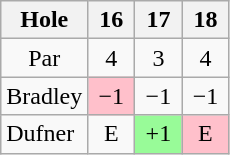<table class="wikitable" style="text-align:center">
<tr>
<th>Hole</th>
<th> 16 </th>
<th> 17 </th>
<th> 18 </th>
</tr>
<tr>
<td>Par</td>
<td>4</td>
<td>3</td>
<td>4</td>
</tr>
<tr>
<td align=left> Bradley</td>
<td style="background: Pink;">−1</td>
<td>−1</td>
<td>−1</td>
</tr>
<tr>
<td align=left> Dufner</td>
<td>E</td>
<td style="background: PaleGreen;">+1</td>
<td style="background: Pink;">E</td>
</tr>
</table>
